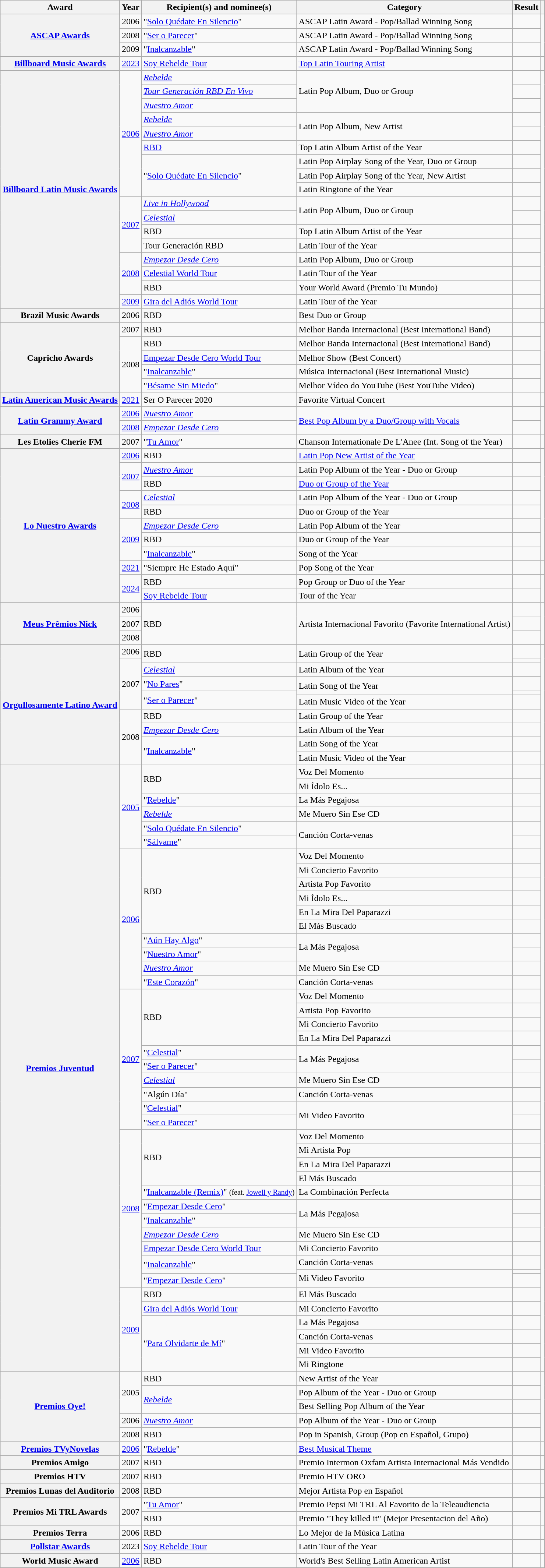<table class="wikitable plainrowheaders">
<tr>
<th scope="col">Award</th>
<th scope="col">Year</th>
<th scope="col">Recipient(s) and nominee(s)</th>
<th scope="col">Category</th>
<th scope="col">Result</th>
<th scope="col" class="unsortable"></th>
</tr>
<tr>
<th scope="row" rowspan="3"><a href='#'>ASCAP Awards</a></th>
<td rowspan="1" align="center">2006</td>
<td>"<a href='#'>Solo Quédate En Silencio</a>"</td>
<td>ASCAP Latin Award - Pop/Ballad Winning Song</td>
<td></td>
<td rowspan="3"><br><br></td>
</tr>
<tr>
<td rowspan="1" align="center">2008</td>
<td>"<a href='#'>Ser o Parecer</a>"</td>
<td>ASCAP Latin Award - Pop/Ballad Winning Song</td>
<td></td>
</tr>
<tr>
<td rowspan="1" align="center">2009</td>
<td>"<a href='#'>Inalcanzable</a>"</td>
<td>ASCAP Latin Award - Pop/Ballad Winning Song</td>
<td></td>
</tr>
<tr>
<th scope="row" rowspan="1"><a href='#'>Billboard Music Awards</a></th>
<td rowspan="1" align="center"><a href='#'>2023</a></td>
<td><a href='#'>Soy Rebelde Tour</a></td>
<td><a href='#'>Top Latin Touring Artist</a></td>
<td></td>
<td rowspan="1"></td>
</tr>
<tr>
<th scope="row" rowspan="17"><a href='#'>Billboard Latin Music Awards</a></th>
<td rowspan="9" align="center"><a href='#'>2006</a></td>
<td><em><a href='#'>Rebelde</a></em></td>
<td rowspan="3">Latin Pop Album, Duo or Group</td>
<td></td>
<td rowspan="17"></td>
</tr>
<tr>
<td><em><a href='#'>Tour Generación RBD En Vivo</a></em></td>
<td></td>
</tr>
<tr>
<td><em><a href='#'>Nuestro Amor</a></em></td>
<td></td>
</tr>
<tr>
<td><em><a href='#'>Rebelde</a></em></td>
<td rowspan="2">Latin Pop Album, New Artist</td>
<td></td>
</tr>
<tr>
<td><em><a href='#'>Nuestro Amor</a></em></td>
<td></td>
</tr>
<tr>
<td><a href='#'>RBD</a></td>
<td rowspan="1">Top Latin Album Artist of the Year</td>
<td></td>
</tr>
<tr>
<td rowspan="3">"<a href='#'>Solo Quédate En Silencio</a>"</td>
<td>Latin Pop Airplay Song  of the Year, Duo or Group</td>
<td></td>
</tr>
<tr>
<td>Latin Pop Airplay Song  of the Year, New Artist</td>
<td></td>
</tr>
<tr>
<td>Latin Ringtone of the Year</td>
<td></td>
</tr>
<tr>
<td rowspan="4" align="center"><a href='#'>2007</a></td>
<td><em><a href='#'>Live in Hollywood</a></em></td>
<td rowspan="2">Latin Pop Album, Duo or Group</td>
<td></td>
</tr>
<tr>
<td><em><a href='#'>Celestial</a></em></td>
<td></td>
</tr>
<tr>
<td>RBD</td>
<td>Top Latin Album Artist of the Year</td>
<td></td>
</tr>
<tr>
<td>Tour Generación RBD</td>
<td>Latin Tour of the Year</td>
<td></td>
</tr>
<tr>
<td rowspan="3" align="center"><a href='#'>2008</a></td>
<td><em><a href='#'>Empezar Desde Cero</a></em></td>
<td>Latin Pop Album, Duo or Group</td>
<td></td>
</tr>
<tr>
<td><a href='#'>Celestial World Tour</a></td>
<td>Latin Tour of the Year</td>
<td></td>
</tr>
<tr>
<td>RBD</td>
<td>Your World Award (Premio Tu Mundo)</td>
<td></td>
</tr>
<tr>
<td rowspan="1" align="center"><a href='#'>2009</a></td>
<td><a href='#'>Gira del Adiós World Tour</a></td>
<td>Latin Tour of the Year</td>
<td></td>
</tr>
<tr>
<th scope="row" rowspan="1">Brazil Music Awards</th>
<td rowspan="1" align="center">2006</td>
<td>RBD</td>
<td>Best Duo or Group</td>
<td></td>
<td></td>
</tr>
<tr>
<th scope="row" rowspan="5">Capricho Awards</th>
<td rowspan="1" align="center">2007</td>
<td>RBD</td>
<td>Melhor Banda Internacional (Best International Band)</td>
<td></td>
<td rowspan="5"><br></td>
</tr>
<tr>
<td rowspan="4" align="center">2008</td>
<td>RBD</td>
<td>Melhor Banda Internacional (Best International Band)</td>
<td></td>
</tr>
<tr>
<td><a href='#'>Empezar Desde Cero World Tour</a></td>
<td>Melhor Show (Best Concert)</td>
<td></td>
</tr>
<tr>
<td>"<a href='#'>Inalcanzable</a>"</td>
<td>Música Internacional (Best International Music)</td>
<td></td>
</tr>
<tr>
<td>"<a href='#'>Bésame Sin Miedo</a>"</td>
<td>Melhor Vídeo do YouTube (Best YouTube Video)</td>
<td></td>
</tr>
<tr>
<th scope="row"><a href='#'>Latin American Music Awards</a></th>
<td rowspan="1" align="center"><a href='#'>2021</a></td>
<td>Ser O Parecer 2020</td>
<td>Favorite Virtual Concert</td>
<td></td>
<td></td>
</tr>
<tr>
<th scope="row" rowspan="2"><a href='#'>Latin Grammy Award</a></th>
<td rowspan="1" align="center"><a href='#'>2006</a></td>
<td><em><a href='#'>Nuestro Amor</a></em></td>
<td rowspan="2"><a href='#'>Best Pop Album by a Duo/Group with Vocals</a></td>
<td></td>
<td rowspan="2"></td>
</tr>
<tr>
<td rowspan="1" align="center"><a href='#'>2008</a></td>
<td><em><a href='#'>Empezar Desde Cero</a></em></td>
<td></td>
</tr>
<tr>
<th scope="row" rowspan="1">Les Etolies Cherie FM</th>
<td rowspan="1" align="center">2007</td>
<td>"<a href='#'>Tu Amor</a>"</td>
<td>Chanson Internationale De L'Anee (Int. Song of the Year)</td>
<td></td>
<td></td>
</tr>
<tr>
<th scope="row" rowspan="11"><a href='#'>Lo Nuestro Awards</a></th>
<td rowspan="1" align="center"><a href='#'>2006</a></td>
<td>RBD</td>
<td><a href='#'>Latin Pop New Artist of the Year</a></td>
<td></td>
<td rowspan="8"></td>
</tr>
<tr>
<td rowspan="2" align="center"><a href='#'>2007</a></td>
<td><em><a href='#'>Nuestro Amor</a></em></td>
<td>Latin Pop Album of the Year - Duo or Group</td>
<td></td>
</tr>
<tr>
<td>RBD</td>
<td><a href='#'>Duo or Group of the Year</a></td>
<td></td>
</tr>
<tr>
<td rowspan="2" align="center"><a href='#'>2008</a></td>
<td><em><a href='#'>Celestial</a></em></td>
<td>Latin Pop Album of the Year - Duo or Group</td>
<td></td>
</tr>
<tr>
<td>RBD</td>
<td>Duo or Group of the Year</td>
<td></td>
</tr>
<tr>
<td rowspan="3" align="center"><a href='#'>2009</a></td>
<td><em><a href='#'>Empezar Desde Cero</a></em></td>
<td>Latin Pop Album of the Year</td>
<td></td>
</tr>
<tr>
<td>RBD</td>
<td>Duo or Group of the Year</td>
<td></td>
</tr>
<tr>
<td>"<a href='#'>Inalcanzable</a>"</td>
<td>Song of the Year</td>
<td></td>
</tr>
<tr>
<td rowspan="1" align="center"><a href='#'>2021</a></td>
<td>"Siempre He Estado Aquí"</td>
<td>Pop Song of the Year</td>
<td></td>
<td></td>
</tr>
<tr>
<td rowspan="2" align="center"><a href='#'>2024</a></td>
<td>RBD</td>
<td>Pop Group or Duo of the Year</td>
<td></td>
<td rowspan="2"></td>
</tr>
<tr>
<td><a href='#'>Soy Rebelde Tour</a></td>
<td>Tour of the Year</td>
<td></td>
</tr>
<tr>
<th scope="row" rowspan="3"><a href='#'>Meus Prêmios Nick</a></th>
<td rowspan="1" align="center">2006</td>
<td rowspan="3">RBD</td>
<td rowspan="3">Artista Internacional Favorito (Favorite International Artist)</td>
<td></td>
<td rowspan="3"></td>
</tr>
<tr>
<td rowspan="1" align="center">2007</td>
<td></td>
</tr>
<tr>
<td rowspan="1" align="center">2008</td>
<td></td>
</tr>
<tr>
<th scope="row" rowspan="10"><a href='#'>Orgullosamente Latino Award</a></th>
<td rowspan="1" align="center">2006</td>
<td rowspan="2">RBD</td>
<td rowspan="2">Latin Group of the Year</td>
<td></td>
<td rowspan="10"></td>
</tr>
<tr>
<td rowspan="5" align="center">2007</td>
<td></td>
</tr>
<tr>
<td><em><a href='#'>Celestial</a></em></td>
<td>Latin Album of the Year</td>
<td></td>
</tr>
<tr>
<td>"<a href='#'>No Pares</a>"</td>
<td rowspan="2">Latin Song of the Year</td>
<td></td>
</tr>
<tr>
<td rowspan="2">"<a href='#'>Ser o Parecer</a>"</td>
<td></td>
</tr>
<tr>
<td>Latin Music Video of the Year</td>
<td></td>
</tr>
<tr>
<td rowspan="4" align="center">2008</td>
<td>RBD</td>
<td>Latin Group of the Year</td>
<td></td>
</tr>
<tr>
<td><em><a href='#'>Empezar Desde Cero</a></em></td>
<td>Latin Album of the Year</td>
<td></td>
</tr>
<tr>
<td rowspan="2">"<a href='#'>Inalcanzable</a>"</td>
<td>Latin Song of the Year</td>
<td></td>
</tr>
<tr>
<td>Latin Music Video of the Year</td>
<td></td>
</tr>
<tr>
<th scope="row" rowspan="44"><a href='#'>Premios Juventud</a></th>
<td rowspan="6" align="center"><a href='#'>2005</a></td>
<td rowspan="2">RBD</td>
<td>Voz Del Momento</td>
<td></td>
<td rowspan="44"><br><br><br><br><br></td>
</tr>
<tr>
<td>Mi Ídolo Es...</td>
<td></td>
</tr>
<tr>
<td>"<a href='#'>Rebelde</a>"</td>
<td>La Más Pegajosa</td>
<td></td>
</tr>
<tr>
<td><em><a href='#'>Rebelde</a></em></td>
<td>Me Muero Sin Ese CD</td>
<td></td>
</tr>
<tr>
<td>"<a href='#'>Solo Quédate En Silencio</a>"</td>
<td rowspan="2">Canción Corta-venas</td>
<td></td>
</tr>
<tr>
<td>"<a href='#'>Sálvame</a>"</td>
<td></td>
</tr>
<tr>
<td rowspan="10" align="center"><a href='#'>2006</a></td>
<td rowspan="6">RBD</td>
<td>Voz Del Momento</td>
<td></td>
</tr>
<tr>
<td>Mi Concierto Favorito</td>
<td></td>
</tr>
<tr>
<td>Artista Pop Favorito</td>
<td></td>
</tr>
<tr>
<td>Mi Ídolo Es...</td>
<td></td>
</tr>
<tr>
<td>En La Mira Del Paparazzi</td>
<td></td>
</tr>
<tr>
<td>El Más Buscado</td>
<td></td>
</tr>
<tr>
<td>"<a href='#'>Aún Hay Algo</a>"</td>
<td rowspan="2">La Más Pegajosa</td>
<td></td>
</tr>
<tr>
<td>"<a href='#'>Nuestro Amor</a>"</td>
<td></td>
</tr>
<tr>
<td><em><a href='#'>Nuestro Amor</a></em></td>
<td>Me Muero Sin Ese CD</td>
<td></td>
</tr>
<tr>
<td>"<a href='#'>Este Corazón</a>"</td>
<td>Canción Corta-venas</td>
<td></td>
</tr>
<tr>
<td rowspan="10" align="center"><a href='#'>2007</a></td>
<td rowspan="4">RBD</td>
<td>Voz Del Momento</td>
<td></td>
</tr>
<tr>
<td>Artista Pop Favorito</td>
<td></td>
</tr>
<tr>
<td>Mi Concierto Favorito</td>
<td></td>
</tr>
<tr>
<td>En La Mira Del Paparazzi</td>
<td></td>
</tr>
<tr>
<td>"<a href='#'>Celestial</a>"</td>
<td rowspan="2">La Más Pegajosa</td>
<td></td>
</tr>
<tr>
<td>"<a href='#'>Ser o Parecer</a>"</td>
<td></td>
</tr>
<tr>
<td><em><a href='#'>Celestial</a></em></td>
<td>Me Muero Sin Ese CD</td>
<td></td>
</tr>
<tr>
<td>"Algún Día"</td>
<td>Canción Corta-venas</td>
<td></td>
</tr>
<tr>
<td>"<a href='#'>Celestial</a>"</td>
<td rowspan="2">Mi Video Favorito</td>
<td></td>
</tr>
<tr>
<td>"<a href='#'>Ser o Parecer</a>"</td>
<td></td>
</tr>
<tr>
<td rowspan="12" align="center"><a href='#'>2008</a></td>
<td rowspan="4">RBD</td>
<td>Voz Del Momento</td>
<td></td>
</tr>
<tr>
<td>Mi Artista Pop</td>
<td></td>
</tr>
<tr>
<td>En La Mira Del Paparazzi</td>
<td></td>
</tr>
<tr>
<td>El Más Buscado</td>
<td></td>
</tr>
<tr>
<td>"<a href='#'>Inalcanzable (Remix)</a>" <small>(feat. <a href='#'>Jowell y Randy</a>)</small></td>
<td>La Combinación Perfecta</td>
<td></td>
</tr>
<tr>
<td>"<a href='#'>Empezar Desde Cero</a>"</td>
<td rowspan="2">La Más Pegajosa</td>
<td></td>
</tr>
<tr>
<td>"<a href='#'>Inalcanzable</a>"</td>
<td></td>
</tr>
<tr>
<td><em><a href='#'>Empezar Desde Cero</a></em></td>
<td>Me Muero Sin Ese CD</td>
<td></td>
</tr>
<tr>
<td><a href='#'>Empezar Desde Cero World Tour</a></td>
<td>Mi Concierto Favorito</td>
<td></td>
</tr>
<tr>
<td rowspan="2">"<a href='#'>Inalcanzable</a>"</td>
<td>Canción Corta-venas</td>
<td></td>
</tr>
<tr>
<td rowspan="2">Mi Video Favorito</td>
<td></td>
</tr>
<tr>
<td>"<a href='#'>Empezar Desde Cero</a>"</td>
<td></td>
</tr>
<tr>
<td rowspan="6" align="center"><a href='#'>2009</a></td>
<td>RBD</td>
<td>El Más Buscado</td>
<td></td>
</tr>
<tr>
<td><a href='#'>Gira del Adiós World Tour</a></td>
<td>Mi Concierto Favorito</td>
<td></td>
</tr>
<tr>
<td rowspan="4">"<a href='#'>Para Olvidarte de Mí</a>"</td>
<td>La Más Pegajosa</td>
<td></td>
</tr>
<tr>
<td>Canción Corta-venas</td>
<td></td>
</tr>
<tr>
<td>Mi Video Favorito</td>
<td></td>
</tr>
<tr>
<td>Mi Ringtone</td>
<td></td>
</tr>
<tr>
<th scope="row" rowspan="5"><a href='#'>Premios Oye!</a></th>
<td rowspan="3" align="center">2005</td>
<td>RBD</td>
<td>New Artist of the Year</td>
<td></td>
<td rowspan="5"><br><br><br><br></td>
</tr>
<tr>
<td rowspan="2"><em><a href='#'>Rebelde</a></em></td>
<td>Pop Album of the Year - Duo or Group</td>
<td></td>
</tr>
<tr>
<td>Best Selling Pop Album of the Year</td>
<td></td>
</tr>
<tr>
<td rowspan="1" align="center">2006</td>
<td><em><a href='#'>Nuestro Amor</a></em></td>
<td>Pop Album of the Year - Duo or Group</td>
<td></td>
</tr>
<tr>
<td rowspan="1" align="center">2008</td>
<td>RBD</td>
<td>Pop in Spanish, Group (Pop en Español, Grupo)</td>
<td></td>
</tr>
<tr>
<th scope="row" rowspan="1"><a href='#'>Premios TVyNovelas</a></th>
<td rowspan="1" align="center"><a href='#'>2006</a></td>
<td>"<a href='#'>Rebelde</a>"</td>
<td><a href='#'>Best Musical Theme</a></td>
<td></td>
<td></td>
</tr>
<tr>
<th scope="row" rowspan="1">Premios Amigo</th>
<td rowspan="1" align="center">2007</td>
<td>RBD</td>
<td>Premio Intermon Oxfam Artista Internacional Más Vendido</td>
<td></td>
<td></td>
</tr>
<tr>
<th scope="row" rowspan="1">Premios HTV</th>
<td rowspan="1" align="center">2007</td>
<td>RBD</td>
<td>Premio HTV ORO</td>
<td></td>
<td></td>
</tr>
<tr>
<th scope="row" rowspan="1">Premios Lunas del Auditorio</th>
<td rowspan="1" align="center">2008</td>
<td>RBD</td>
<td>Mejor Artista Pop en Español</td>
<td></td>
<td></td>
</tr>
<tr>
<th scope="row" rowspan="2">Premios Mi TRL Awards</th>
<td rowspan="2" align="center">2007</td>
<td>"<a href='#'>Tu Amor</a>"</td>
<td>Premio Pepsi Mi TRL Al Favorito de la Teleaudiencia</td>
<td></td>
<td rowspan="2"></td>
</tr>
<tr>
<td>RBD</td>
<td>Premio "They killed it" (Mejor Presentacion del Año)</td>
<td></td>
</tr>
<tr>
<th scope="row" rowspan="1">Premios Terra</th>
<td rowspan="1" align="center">2006</td>
<td>RBD</td>
<td>Lo Mejor de la Música Latina</td>
<td></td>
<td></td>
</tr>
<tr>
<th scope="row" rowspan="1"><a href='#'>Pollstar Awards</a></th>
<td style="text-align:center;">2023</td>
<td><a href='#'>Soy Rebelde Tour</a></td>
<td>Latin Tour of the Year</td>
<td></td>
<td style="text-align:center;"></td>
</tr>
<tr>
<th scope="row" rowspan="1">World Music Award</th>
<td rowspan="1" align="center"><a href='#'>2006</a></td>
<td>RBD</td>
<td>World's Best Selling Latin American Artist</td>
<td></td>
<td></td>
</tr>
<tr>
</tr>
</table>
